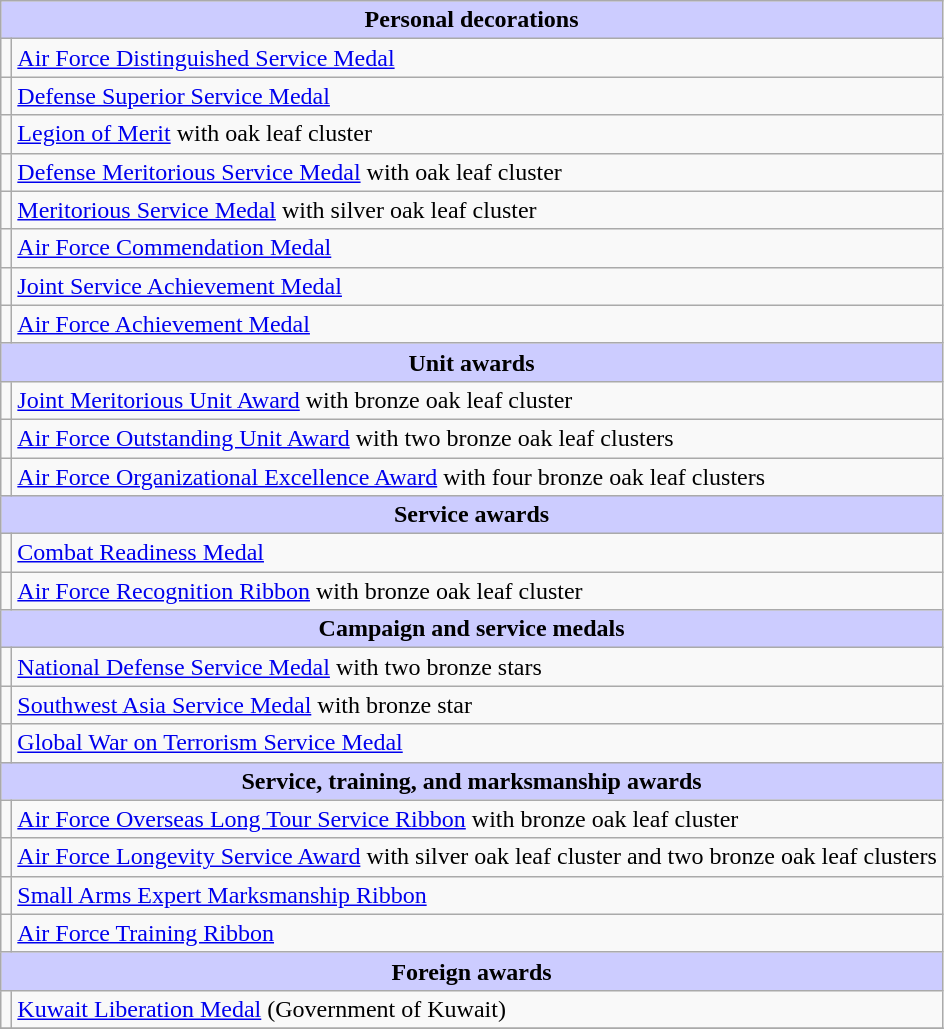<table class="wikitable">
<tr style="background:#ccf; text-align:center;">
<td colspan=2><strong>Personal decorations</strong></td>
</tr>
<tr>
<td></td>
<td><a href='#'>Air Force Distinguished Service Medal</a></td>
</tr>
<tr>
<td></td>
<td><a href='#'>Defense Superior Service Medal</a></td>
</tr>
<tr>
<td></td>
<td><a href='#'>Legion of Merit</a> with oak leaf cluster</td>
</tr>
<tr>
<td></td>
<td><a href='#'>Defense Meritorious Service Medal</a> with oak leaf cluster</td>
</tr>
<tr>
<td></td>
<td><a href='#'>Meritorious Service Medal</a> with silver oak leaf cluster</td>
</tr>
<tr>
<td></td>
<td><a href='#'>Air Force Commendation Medal</a></td>
</tr>
<tr>
<td></td>
<td><a href='#'>Joint Service Achievement Medal</a></td>
</tr>
<tr>
<td></td>
<td><a href='#'>Air Force Achievement Medal</a></td>
</tr>
<tr style="background:#ccf; text-align:center;">
<td colspan=2><strong>Unit awards</strong></td>
</tr>
<tr>
<td></td>
<td><a href='#'>Joint Meritorious Unit Award</a> with bronze oak leaf cluster</td>
</tr>
<tr>
<td></td>
<td><a href='#'>Air Force Outstanding Unit Award</a> with two bronze oak leaf clusters</td>
</tr>
<tr>
<td></td>
<td><a href='#'>Air Force Organizational Excellence Award</a> with four bronze oak leaf clusters</td>
</tr>
<tr style="background:#ccf; text-align:center;">
<td colspan=2><strong>Service awards</strong></td>
</tr>
<tr>
<td></td>
<td><a href='#'>Combat Readiness Medal</a></td>
</tr>
<tr>
<td></td>
<td><a href='#'>Air Force Recognition Ribbon</a> with bronze oak leaf cluster</td>
</tr>
<tr style="background:#ccf; text-align:center;">
<td colspan=2><strong>Campaign and service medals</strong></td>
</tr>
<tr>
<td></td>
<td><a href='#'>National Defense Service Medal</a> with two bronze stars</td>
</tr>
<tr>
<td></td>
<td><a href='#'>Southwest Asia Service Medal</a> with bronze star</td>
</tr>
<tr>
<td></td>
<td><a href='#'>Global War on Terrorism Service Medal</a></td>
</tr>
<tr style="background:#ccf; text-align:center;">
<td colspan=2><strong>Service, training, and marksmanship awards</strong></td>
</tr>
<tr>
<td></td>
<td><a href='#'>Air Force Overseas Long Tour Service Ribbon</a> with bronze oak leaf cluster</td>
</tr>
<tr>
<td></td>
<td><a href='#'>Air Force Longevity Service Award</a> with silver oak leaf cluster and two bronze oak leaf clusters</td>
</tr>
<tr>
<td></td>
<td><a href='#'>Small Arms Expert Marksmanship Ribbon</a></td>
</tr>
<tr>
<td></td>
<td><a href='#'>Air Force Training Ribbon</a></td>
</tr>
<tr style="background:#ccf; text-align:center;">
<td colspan=2><strong>Foreign awards</strong></td>
</tr>
<tr>
<td></td>
<td><a href='#'>Kuwait Liberation Medal</a> (Government of Kuwait)</td>
</tr>
<tr>
</tr>
</table>
